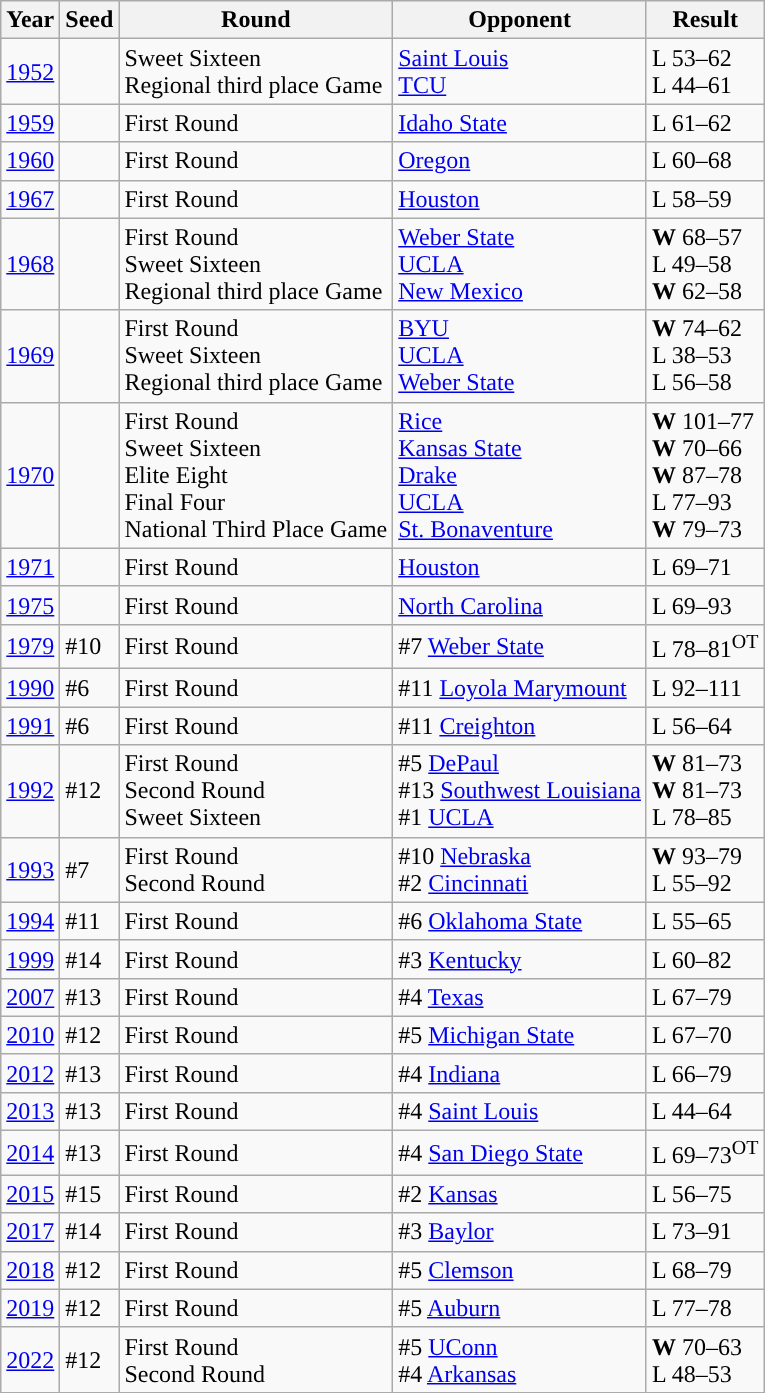<table class="wikitable">
<tr>
<th>Year</th>
<th>Seed</th>
<th>Round</th>
<th>Opponent</th>
<th>Result</th>
</tr>
<tr>
<td><a href='#'>1952</a></td>
<td></td>
<td>Sweet Sixteen<br>Regional third place Game</td>
<td><a href='#'>Saint Louis</a><br><a href='#'>TCU</a></td>
<td>L 53–62<br>L 44–61</td>
</tr>
<tr>
<td><a href='#'>1959</a></td>
<td></td>
<td>First Round</td>
<td><a href='#'>Idaho State</a></td>
<td>L 61–62</td>
</tr>
<tr>
<td><a href='#'>1960</a></td>
<td></td>
<td>First Round</td>
<td><a href='#'>Oregon</a></td>
<td>L 60–68</td>
</tr>
<tr>
<td><a href='#'>1967</a></td>
<td></td>
<td>First Round</td>
<td><a href='#'>Houston</a></td>
<td>L 58–59</td>
</tr>
<tr>
<td><a href='#'>1968</a></td>
<td></td>
<td>First Round<br>Sweet Sixteen<br>Regional third place Game</td>
<td><a href='#'>Weber State</a><br><a href='#'>UCLA</a><br><a href='#'>New Mexico</a></td>
<td><strong>W</strong> 68–57<br>L 49–58<br><strong>W</strong> 62–58</td>
</tr>
<tr>
<td><a href='#'>1969</a></td>
<td></td>
<td>First Round<br>Sweet Sixteen<br>Regional third place Game</td>
<td><a href='#'>BYU</a><br><a href='#'>UCLA</a><br><a href='#'>Weber State</a></td>
<td><strong>W</strong> 74–62<br>L 38–53<br>L 56–58</td>
</tr>
<tr>
<td><a href='#'>1970</a></td>
<td></td>
<td>First Round<br>Sweet Sixteen<br>Elite Eight<br>Final Four<br>National Third Place Game</td>
<td><a href='#'>Rice</a><br><a href='#'>Kansas State</a><br><a href='#'>Drake</a><br><a href='#'>UCLA</a><br><a href='#'>St. Bonaventure</a></td>
<td><strong>W</strong> 101–77<br><strong>W</strong> 70–66<br><strong>W</strong> 87–78<br>L 77–93<br><strong>W</strong> 79–73</td>
</tr>
<tr>
<td><a href='#'>1971</a></td>
<td></td>
<td>First Round</td>
<td><a href='#'>Houston</a></td>
<td>L 69–71</td>
</tr>
<tr>
<td><a href='#'>1975</a></td>
<td></td>
<td>First Round</td>
<td><a href='#'>North Carolina</a></td>
<td>L 69–93</td>
</tr>
<tr>
<td><a href='#'>1979</a></td>
<td>#10</td>
<td>First Round</td>
<td>#7 <a href='#'>Weber State</a></td>
<td>L 78–81<sup>OT</sup></td>
</tr>
<tr>
<td><a href='#'>1990</a></td>
<td>#6</td>
<td>First Round</td>
<td>#11 <a href='#'>Loyola Marymount</a></td>
<td>L 92–111</td>
</tr>
<tr>
<td><a href='#'>1991</a></td>
<td>#6</td>
<td>First Round</td>
<td>#11 <a href='#'>Creighton</a></td>
<td>L 56–64</td>
</tr>
<tr>
<td><a href='#'>1992</a></td>
<td>#12</td>
<td>First Round<br>Second Round<br>Sweet Sixteen</td>
<td>#5 <a href='#'>DePaul</a><br>#13 <a href='#'>Southwest Louisiana</a><br>#1 <a href='#'>UCLA</a></td>
<td><strong>W</strong> 81–73<br><strong>W</strong> 81–73<br>L 78–85</td>
</tr>
<tr>
<td><a href='#'>1993</a></td>
<td>#7</td>
<td>First Round<br>Second Round</td>
<td>#10 <a href='#'>Nebraska</a><br>#2 <a href='#'>Cincinnati</a></td>
<td><strong>W</strong> 93–79<br>L 55–92</td>
</tr>
<tr>
<td><a href='#'>1994</a></td>
<td>#11</td>
<td>First Round</td>
<td>#6 <a href='#'>Oklahoma State</a></td>
<td>L 55–65</td>
</tr>
<tr>
<td><a href='#'>1999</a></td>
<td>#14</td>
<td>First Round</td>
<td>#3 <a href='#'>Kentucky</a></td>
<td>L 60–82</td>
</tr>
<tr>
<td><a href='#'>2007</a></td>
<td>#13</td>
<td>First Round</td>
<td>#4 <a href='#'>Texas</a></td>
<td>L 67–79</td>
</tr>
<tr>
<td><a href='#'>2010</a></td>
<td>#12</td>
<td>First Round</td>
<td>#5 <a href='#'>Michigan State</a></td>
<td>L 67–70</td>
</tr>
<tr>
<td><a href='#'>2012</a></td>
<td>#13</td>
<td>First Round</td>
<td>#4 <a href='#'>Indiana</a></td>
<td>L 66–79</td>
</tr>
<tr>
<td><a href='#'>2013</a></td>
<td>#13</td>
<td>First Round</td>
<td>#4 <a href='#'>Saint Louis</a></td>
<td>L 44–64</td>
</tr>
<tr>
<td><a href='#'>2014</a></td>
<td>#13</td>
<td>First Round</td>
<td>#4 <a href='#'>San Diego State</a></td>
<td>L 69–73<sup>OT</sup></td>
</tr>
<tr>
<td><a href='#'>2015</a></td>
<td>#15</td>
<td>First Round</td>
<td>#2 <a href='#'>Kansas</a></td>
<td>L 56–75</td>
</tr>
<tr>
<td><a href='#'>2017</a></td>
<td>#14</td>
<td>First Round</td>
<td>#3 <a href='#'>Baylor</a></td>
<td>L 73–91</td>
</tr>
<tr>
<td><a href='#'>2018</a></td>
<td>#12</td>
<td>First Round</td>
<td>#5 <a href='#'>Clemson</a></td>
<td>L 68–79</td>
</tr>
<tr>
<td><a href='#'>2019</a></td>
<td>#12</td>
<td>First Round</td>
<td>#5 <a href='#'>Auburn</a></td>
<td>L 77–78</td>
</tr>
<tr>
<td><a href='#'>2022</a></td>
<td>#12</td>
<td>First Round<br>Second Round</td>
<td>#5 <a href='#'>UConn</a><br>#4 <a href='#'>Arkansas</a></td>
<td><strong>W</strong> 70–63<br> L 48–53</td>
</tr>
</table>
